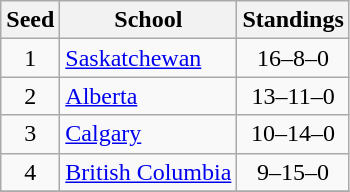<table class="wikitable">
<tr>
<th>Seed</th>
<th>School</th>
<th>Standings</th>
</tr>
<tr>
<td align=center>1</td>
<td><a href='#'>Saskatchewan</a></td>
<td align=center>16–8–0</td>
</tr>
<tr>
<td align=center>2</td>
<td><a href='#'>Alberta</a></td>
<td align=center>13–11–0</td>
</tr>
<tr>
<td align=center>3</td>
<td><a href='#'>Calgary</a></td>
<td align=center>10–14–0</td>
</tr>
<tr>
<td align=center>4</td>
<td><a href='#'>British Columbia</a></td>
<td align=center>9–15–0</td>
</tr>
<tr>
</tr>
</table>
